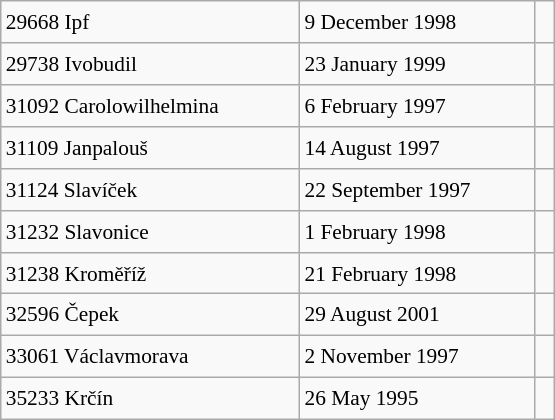<table class="wikitable" style="font-size: 89%; float: left; width: 26em; margin-right: 1em; height: 280px">
<tr>
<td>29668 Ipf</td>
<td>9 December 1998</td>
<td></td>
</tr>
<tr>
<td>29738 Ivobudil</td>
<td>23 January 1999</td>
<td> </td>
</tr>
<tr>
<td>31092 Carolowilhelmina</td>
<td>6 February 1997</td>
<td> </td>
</tr>
<tr>
<td>31109 Janpalouš</td>
<td>14 August 1997</td>
<td> </td>
</tr>
<tr>
<td>31124 Slavíček</td>
<td>22 September 1997</td>
<td></td>
</tr>
<tr>
<td>31232 Slavonice</td>
<td>1 February 1998</td>
<td> </td>
</tr>
<tr>
<td>31238 Kroměříž</td>
<td>21 February 1998</td>
<td> </td>
</tr>
<tr>
<td>32596 Čepek</td>
<td>29 August 2001</td>
<td></td>
</tr>
<tr>
<td>33061 Václavmorava</td>
<td>2 November 1997</td>
<td> </td>
</tr>
<tr>
<td>35233 Krčín</td>
<td>26 May 1995</td>
<td> </td>
</tr>
</table>
